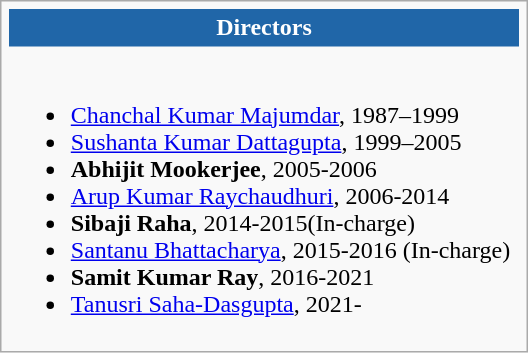<table class="infobox" style="width:22em;">
<tr>
<th style="white-space: nowrap; background:#2066a8; text-align:center;;color:white;padding:.2em;">Directors</th>
</tr>
<tr>
<td style="text-align: left;"><br><ul><li><a href='#'>Chanchal Kumar Majumdar</a>, 1987–1999</li><li><a href='#'>Sushanta Kumar Dattagupta</a>, 1999–2005</li><li><strong>Abhijit Mookerjee</strong>, 2005-2006</li><li><a href='#'>Arup Kumar Raychaudhuri</a>, 2006-2014</li><li><strong>Sibaji Raha</strong>, 2014-2015(In-charge)</li><li><a href='#'>Santanu Bhattacharya</a>, 2015-2016 (In-charge)</li><li><strong>Samit Kumar Ray</strong>, 2016-2021</li><li><a href='#'>Tanusri Saha-Dasgupta</a>, 2021-</li></ul></td>
</tr>
</table>
